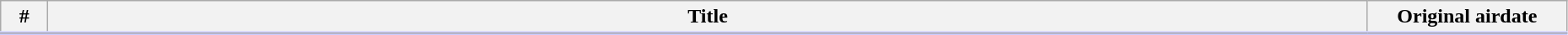<table class="wikitable" width="98%">
<tr style="border-bottom: 3px solid #CCF">
<th width="30">#</th>
<th>Title</th>
<th width="150">Original airdate</th>
</tr>
<tr>
</tr>
</table>
